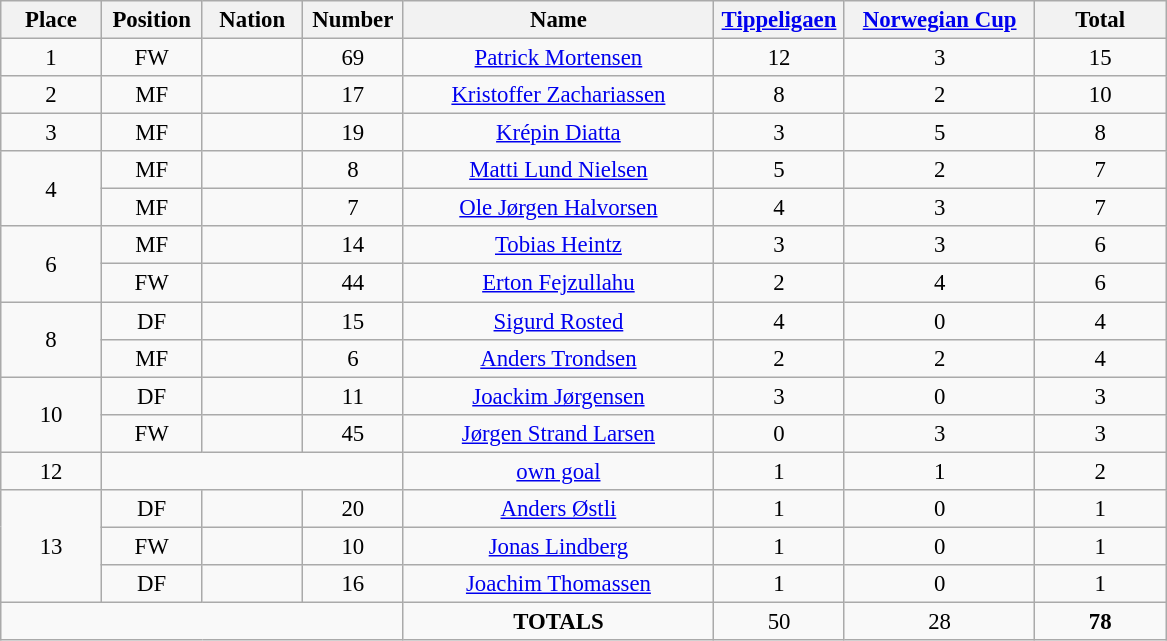<table class="wikitable" style="font-size: 95%; text-align: center;">
<tr>
<th width=60>Place</th>
<th width=60>Position</th>
<th width=60>Nation</th>
<th width=60>Number</th>
<th width=200>Name</th>
<th width=80><a href='#'>Tippeligaen</a></th>
<th width=120><a href='#'>Norwegian Cup</a></th>
<th width=80><strong>Total</strong></th>
</tr>
<tr>
<td>1</td>
<td>FW</td>
<td></td>
<td>69</td>
<td><a href='#'>Patrick Mortensen</a></td>
<td>12</td>
<td>3</td>
<td>15</td>
</tr>
<tr>
<td>2</td>
<td>MF</td>
<td></td>
<td>17</td>
<td><a href='#'>Kristoffer Zachariassen</a></td>
<td>8</td>
<td>2</td>
<td>10</td>
</tr>
<tr>
<td>3</td>
<td>MF</td>
<td></td>
<td>19</td>
<td><a href='#'>Krépin Diatta</a></td>
<td>3</td>
<td>5</td>
<td>8</td>
</tr>
<tr>
<td rowspan="2">4</td>
<td>MF</td>
<td></td>
<td>8</td>
<td><a href='#'>Matti Lund Nielsen</a></td>
<td>5</td>
<td>2</td>
<td>7</td>
</tr>
<tr>
<td>MF</td>
<td></td>
<td>7</td>
<td><a href='#'>Ole Jørgen Halvorsen</a></td>
<td>4</td>
<td>3</td>
<td>7</td>
</tr>
<tr>
<td rowspan="2">6</td>
<td>MF</td>
<td></td>
<td>14</td>
<td><a href='#'>Tobias Heintz</a></td>
<td>3</td>
<td>3</td>
<td>6</td>
</tr>
<tr>
<td>FW</td>
<td></td>
<td>44</td>
<td><a href='#'>Erton Fejzullahu</a></td>
<td>2</td>
<td>4</td>
<td>6</td>
</tr>
<tr>
<td rowspan="2">8</td>
<td>DF</td>
<td></td>
<td>15</td>
<td><a href='#'>Sigurd Rosted</a></td>
<td>4</td>
<td>0</td>
<td>4</td>
</tr>
<tr>
<td>MF</td>
<td></td>
<td>6</td>
<td><a href='#'>Anders Trondsen</a></td>
<td>2</td>
<td>2</td>
<td>4</td>
</tr>
<tr>
<td rowspan="2">10</td>
<td>DF</td>
<td></td>
<td>11</td>
<td><a href='#'>Joackim Jørgensen</a></td>
<td>3</td>
<td>0</td>
<td>3</td>
</tr>
<tr>
<td>FW</td>
<td></td>
<td>45</td>
<td><a href='#'>Jørgen Strand Larsen</a></td>
<td>0</td>
<td>3</td>
<td>3</td>
</tr>
<tr>
<td>12</td>
<td colspan="3"></td>
<td><a href='#'>own goal</a></td>
<td>1</td>
<td>1</td>
<td>2</td>
</tr>
<tr>
<td rowspan="3">13</td>
<td>DF</td>
<td></td>
<td>20</td>
<td><a href='#'>Anders Østli</a></td>
<td>1</td>
<td>0</td>
<td>1</td>
</tr>
<tr>
<td>FW</td>
<td></td>
<td>10</td>
<td><a href='#'>Jonas Lindberg</a></td>
<td>1</td>
<td>0</td>
<td>1</td>
</tr>
<tr>
<td>DF</td>
<td></td>
<td>16</td>
<td><a href='#'>Joachim Thomassen</a></td>
<td>1</td>
<td>0</td>
<td>1</td>
</tr>
<tr>
<td colspan="4"></td>
<td><strong>TOTALS</strong></td>
<td>50</td>
<td>28</td>
<td><strong>78</strong></td>
</tr>
</table>
